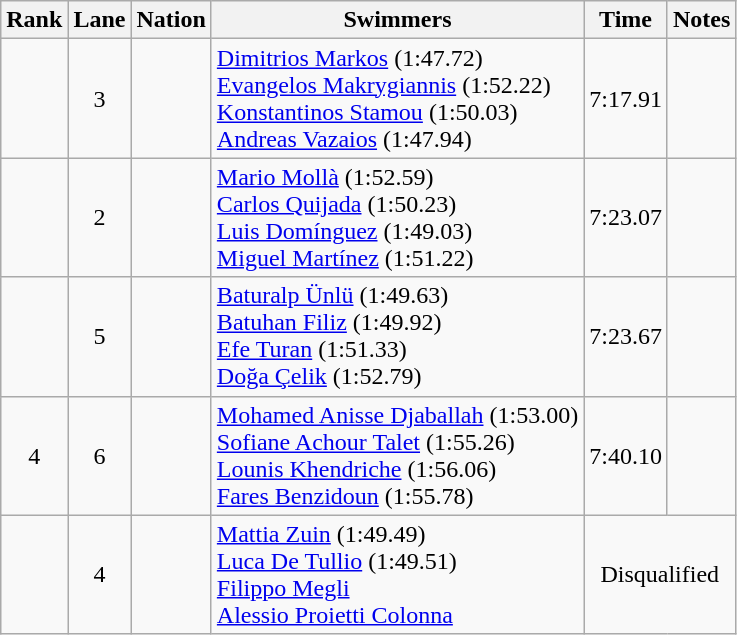<table class="wikitable sortable" style="text-align:center">
<tr>
<th>Rank</th>
<th>Lane</th>
<th>Nation</th>
<th>Swimmers</th>
<th>Time</th>
<th>Notes</th>
</tr>
<tr>
<td></td>
<td>3</td>
<td align=left></td>
<td align=left><a href='#'>Dimitrios Markos</a> (1:47.72)<br><a href='#'>Evangelos Makrygiannis</a> (1:52.22)<br><a href='#'>Konstantinos Stamou</a> (1:50.03)<br><a href='#'>Andreas Vazaios</a> (1:47.94)</td>
<td>7:17.91</td>
<td></td>
</tr>
<tr>
<td></td>
<td>2</td>
<td align=left></td>
<td align=left><a href='#'>Mario Mollà</a> (1:52.59)<br><a href='#'>Carlos Quijada</a> (1:50.23)<br><a href='#'>Luis Domínguez</a> (1:49.03)<br><a href='#'>Miguel Martínez</a> (1:51.22)</td>
<td>7:23.07</td>
<td></td>
</tr>
<tr>
<td></td>
<td>5</td>
<td align=left></td>
<td align=left><a href='#'>Baturalp Ünlü</a> (1:49.63)<br><a href='#'>Batuhan Filiz</a> (1:49.92)<br><a href='#'>Efe Turan</a> (1:51.33)<br><a href='#'>Doğa Çelik</a> (1:52.79)</td>
<td>7:23.67</td>
<td></td>
</tr>
<tr>
<td>4</td>
<td>6</td>
<td align=left></td>
<td align=left><a href='#'>Mohamed Anisse Djaballah</a> (1:53.00)<br><a href='#'>Sofiane Achour Talet</a> (1:55.26)<br><a href='#'>Lounis Khendriche</a> (1:56.06)<br><a href='#'>Fares Benzidoun</a> (1:55.78)</td>
<td>7:40.10</td>
<td></td>
</tr>
<tr>
<td></td>
<td>4</td>
<td align=left></td>
<td align=left><a href='#'>Mattia Zuin</a> (1:49.49)<br><a href='#'>Luca De Tullio</a> (1:49.51)<br><a href='#'>Filippo Megli</a><br><a href='#'>Alessio Proietti Colonna</a></td>
<td colspan=2>Disqualified</td>
</tr>
</table>
